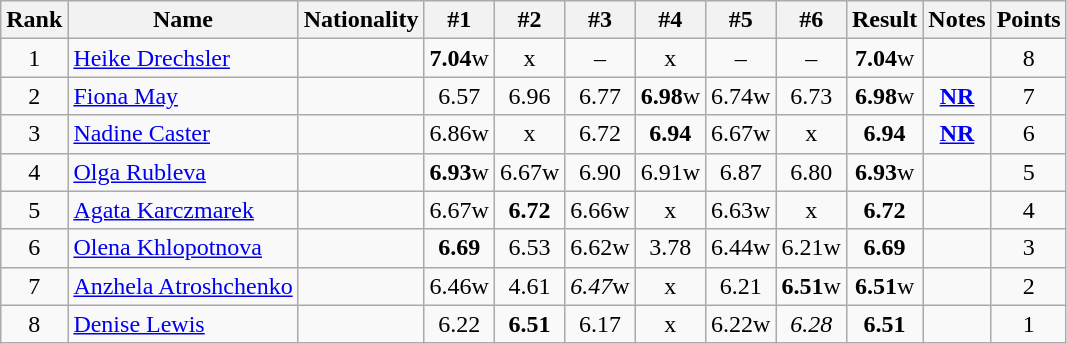<table class="wikitable sortable" style="text-align:center">
<tr>
<th>Rank</th>
<th>Name</th>
<th>Nationality</th>
<th>#1</th>
<th>#2</th>
<th>#3</th>
<th>#4</th>
<th>#5</th>
<th>#6</th>
<th>Result</th>
<th>Notes</th>
<th>Points</th>
</tr>
<tr>
<td>1</td>
<td align=left><a href='#'>Heike Drechsler</a></td>
<td align=left></td>
<td><strong>7.04</strong>w</td>
<td>x</td>
<td>–</td>
<td>x</td>
<td>–</td>
<td>–</td>
<td><strong>7.04</strong>w</td>
<td></td>
<td>8</td>
</tr>
<tr>
<td>2</td>
<td align=left><a href='#'>Fiona May</a></td>
<td align=left></td>
<td>6.57</td>
<td>6.96</td>
<td>6.77</td>
<td><strong>6.98</strong>w</td>
<td>6.74w</td>
<td>6.73</td>
<td><strong>6.98</strong>w</td>
<td><strong><a href='#'>NR</a></strong></td>
<td>7</td>
</tr>
<tr>
<td>3</td>
<td align=left><a href='#'>Nadine Caster</a></td>
<td align=left></td>
<td>6.86w</td>
<td>x</td>
<td>6.72</td>
<td><strong>6.94</strong></td>
<td>6.67w</td>
<td>x</td>
<td><strong>6.94</strong></td>
<td><strong><a href='#'>NR</a></strong></td>
<td>6</td>
</tr>
<tr>
<td>4</td>
<td align=left><a href='#'>Olga Rubleva</a></td>
<td align=left></td>
<td><strong>6.93</strong>w</td>
<td>6.67w</td>
<td>6.90</td>
<td>6.91w</td>
<td>6.87</td>
<td>6.80</td>
<td><strong>6.93</strong>w</td>
<td></td>
<td>5</td>
</tr>
<tr>
<td>5</td>
<td align=left><a href='#'>Agata Karczmarek</a></td>
<td align=left></td>
<td>6.67w</td>
<td><strong>6.72</strong></td>
<td>6.66w</td>
<td>x</td>
<td>6.63w</td>
<td>x</td>
<td><strong>6.72</strong></td>
<td></td>
<td>4</td>
</tr>
<tr>
<td>6</td>
<td align=left><a href='#'>Olena Khlopotnova</a></td>
<td align=left></td>
<td><strong>6.69</strong></td>
<td>6.53</td>
<td>6.62w</td>
<td>3.78</td>
<td>6.44w</td>
<td>6.21w</td>
<td><strong>6.69</strong></td>
<td></td>
<td>3</td>
</tr>
<tr>
<td>7</td>
<td align=left><a href='#'>Anzhela Atroshchenko</a></td>
<td align=left></td>
<td>6.46w</td>
<td>4.61</td>
<td><em>6.47</em>w</td>
<td>x</td>
<td>6.21</td>
<td><strong>6.51</strong>w</td>
<td><strong>6.51</strong>w</td>
<td></td>
<td>2</td>
</tr>
<tr>
<td>8</td>
<td align=left><a href='#'>Denise Lewis</a></td>
<td align=left></td>
<td>6.22</td>
<td><strong>6.51</strong></td>
<td>6.17</td>
<td>x</td>
<td>6.22w</td>
<td><em>6.28</em></td>
<td><strong>6.51</strong></td>
<td></td>
<td>1</td>
</tr>
</table>
